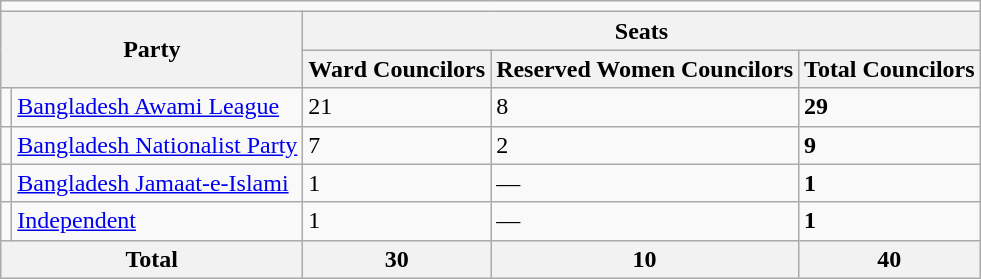<table class="wikitable">
<tr>
<td colspan="5"></td>
</tr>
<tr>
<th colspan="2" rowspan="2">Party</th>
<th colspan="3">Seats</th>
</tr>
<tr>
<th>Ward Councilors</th>
<th>Reserved Women Councilors</th>
<th>Total Councilors</th>
</tr>
<tr>
<td></td>
<td><a href='#'>Bangladesh Awami League</a></td>
<td>21</td>
<td>8</td>
<td><strong>29</strong></td>
</tr>
<tr>
<td></td>
<td><a href='#'>Bangladesh Nationalist Party</a></td>
<td>7</td>
<td>2</td>
<td><strong>9</strong></td>
</tr>
<tr>
<td></td>
<td><a href='#'>Bangladesh Jamaat-e-Islami</a></td>
<td>1</td>
<td>—</td>
<td><strong>1</strong></td>
</tr>
<tr>
<td></td>
<td><a href='#'>Independent</a></td>
<td>1</td>
<td>—</td>
<td><strong>1</strong></td>
</tr>
<tr>
<th colspan="2">Total</th>
<th>30</th>
<th>10</th>
<th>40</th>
</tr>
</table>
